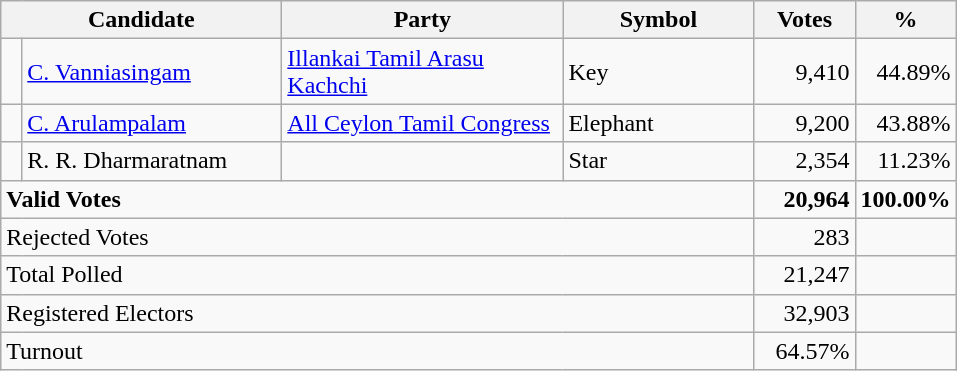<table class="wikitable" border="1" style="text-align:right;">
<tr>
<th align=left colspan=2 width="180">Candidate</th>
<th align=left width="180">Party</th>
<th align=left width="120">Symbol</th>
<th align=left width="60">Votes</th>
<th align=left width="60">%</th>
</tr>
<tr>
<td bgcolor=> </td>
<td align=left><a href='#'>C. Vanniasingam</a></td>
<td align=left><a href='#'>Illankai Tamil Arasu Kachchi</a></td>
<td align=left>Key</td>
<td>9,410</td>
<td>44.89%</td>
</tr>
<tr>
<td bgcolor=> </td>
<td align=left><a href='#'>C. Arulampalam</a></td>
<td align=left><a href='#'>All Ceylon Tamil Congress</a></td>
<td align=left>Elephant</td>
<td>9,200</td>
<td>43.88%</td>
</tr>
<tr>
<td></td>
<td align=left>R. R. Dharmaratnam</td>
<td></td>
<td align=left>Star</td>
<td>2,354</td>
<td>11.23%</td>
</tr>
<tr>
<td align=left colspan=4><strong>Valid Votes</strong></td>
<td><strong>20,964</strong></td>
<td><strong>100.00%</strong></td>
</tr>
<tr>
<td align=left colspan=4>Rejected Votes</td>
<td>283</td>
<td></td>
</tr>
<tr>
<td align=left colspan=4>Total Polled</td>
<td>21,247</td>
<td></td>
</tr>
<tr>
<td align=left colspan=4>Registered Electors</td>
<td>32,903</td>
<td></td>
</tr>
<tr>
<td align=left colspan=4>Turnout</td>
<td>64.57%</td>
</tr>
</table>
